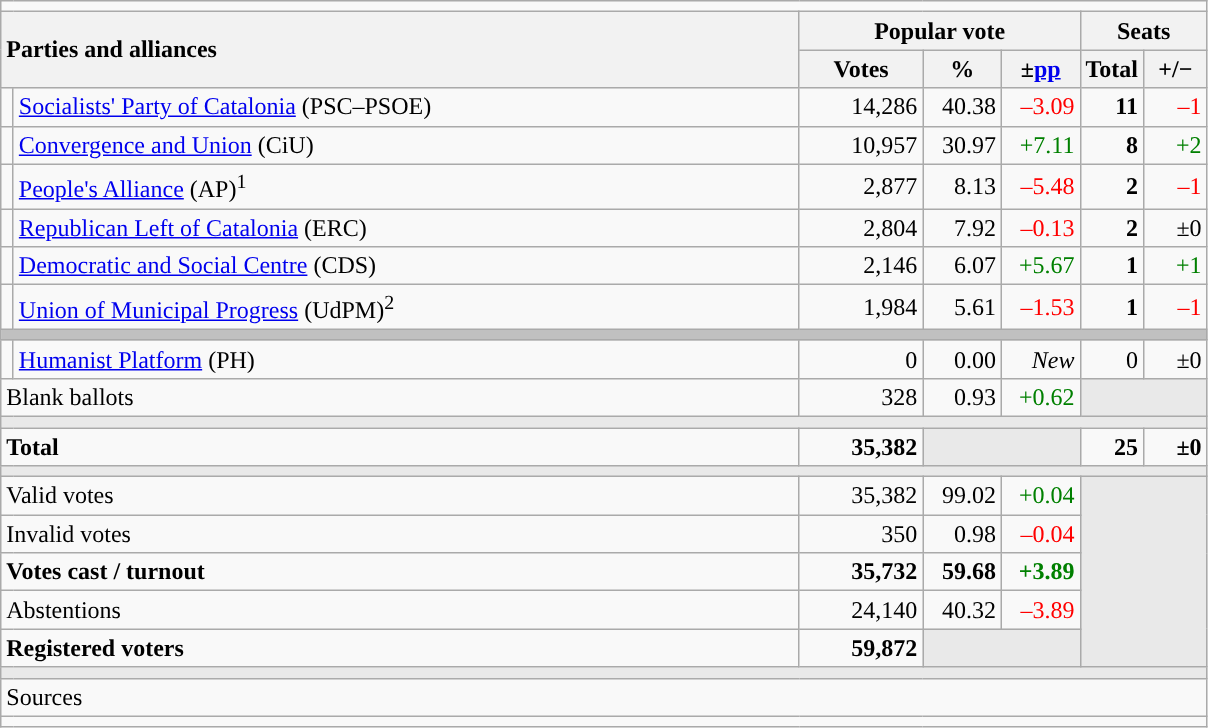<table class="wikitable" style="text-align:right;">
<tr>
<td colspan="7"></td>
</tr>
<tr>
<th style="text-align:left;" rowspan="2" colspan="2" width="525">Parties and alliances</th>
<th colspan="3">Popular vote</th>
<th colspan="2">Seats</th>
</tr>
<tr>
<th width="75">Votes</th>
<th width="45">%</th>
<th width="45">±<a href='#'>pp</a></th>
<th width="35">Total</th>
<th width="35">+/−</th>
</tr>
<tr>
<td width="1" style="color:inherit;background:"></td>
<td align="left"><a href='#'>Socialists' Party of Catalonia</a> (PSC–PSOE)</td>
<td>14,286</td>
<td>40.38</td>
<td style="color:red;">–3.09</td>
<td><strong>11</strong></td>
<td style="color:red;">–1</td>
</tr>
<tr>
<td style="color:inherit;background:"></td>
<td align="left"><a href='#'>Convergence and Union</a> (CiU)</td>
<td>10,957</td>
<td>30.97</td>
<td style="color:green;">+7.11</td>
<td><strong>8</strong></td>
<td style="color:green;">+2</td>
</tr>
<tr>
<td style="color:inherit;background:"></td>
<td align="left"><a href='#'>People's Alliance</a> (AP)<sup>1</sup></td>
<td>2,877</td>
<td>8.13</td>
<td style="color:red;">–5.48</td>
<td><strong>2</strong></td>
<td style="color:red;">–1</td>
</tr>
<tr>
<td style="color:inherit;background:"></td>
<td align="left"><a href='#'>Republican Left of Catalonia</a> (ERC)</td>
<td>2,804</td>
<td>7.92</td>
<td style="color:red;">–0.13</td>
<td><strong>2</strong></td>
<td>±0</td>
</tr>
<tr>
<td style="color:inherit;background:"></td>
<td align="left"><a href='#'>Democratic and Social Centre</a> (CDS)</td>
<td>2,146</td>
<td>6.07</td>
<td style="color:green;">+5.67</td>
<td><strong>1</strong></td>
<td style="color:green;">+1</td>
</tr>
<tr>
<td style="color:inherit;background:"></td>
<td align="left"><a href='#'>Union of Municipal Progress</a> (UdPM)<sup>2</sup></td>
<td>1,984</td>
<td>5.61</td>
<td style="color:red;">–1.53</td>
<td><strong>1</strong></td>
<td style="color:red;">–1</td>
</tr>
<tr>
<td colspan="7" style="color:inherit;background:#C0C0C0"></td>
</tr>
<tr>
<td style="color:inherit;background:"></td>
<td align="left"><a href='#'>Humanist Platform</a> (PH)</td>
<td>0</td>
<td>0.00</td>
<td><em>New</em></td>
<td>0</td>
<td>±0</td>
</tr>
<tr>
<td align="left" colspan="2">Blank ballots</td>
<td>328</td>
<td>0.93</td>
<td style="color:green;">+0.62</td>
<td style="color:inherit;background:#E9E9E9" colspan="2"></td>
</tr>
<tr>
<td colspan="7" style="color:inherit;background:#E9E9E9"></td>
</tr>
<tr style="font-weight:bold;">
<td align="left" colspan="2">Total</td>
<td>35,382</td>
<td bgcolor="#E9E9E9" colspan="2"></td>
<td>25</td>
<td>±0</td>
</tr>
<tr>
<td colspan="7" style="color:inherit;background:#E9E9E9"></td>
</tr>
<tr>
<td align="left" colspan="2">Valid votes</td>
<td>35,382</td>
<td>99.02</td>
<td style="color:green;">+0.04</td>
<td bgcolor="#E9E9E9" colspan="2" rowspan="5"></td>
</tr>
<tr>
<td align="left" colspan="2">Invalid votes</td>
<td>350</td>
<td>0.98</td>
<td style="color:red;">–0.04</td>
</tr>
<tr style="font-weight:bold;">
<td align="left" colspan="2">Votes cast / turnout</td>
<td>35,732</td>
<td>59.68</td>
<td style="color:green;">+3.89</td>
</tr>
<tr>
<td align="left" colspan="2">Abstentions</td>
<td>24,140</td>
<td>40.32</td>
<td style="color:red;">–3.89</td>
</tr>
<tr style="font-weight:bold;">
<td align="left" colspan="2">Registered voters</td>
<td>59,872</td>
<td bgcolor="#E9E9E9" colspan="2"></td>
</tr>
<tr>
<td colspan="7" style="color:inherit;background:#E9E9E9"></td>
</tr>
<tr>
<td align="left" colspan="7">Sources</td>
</tr>
<tr>
<td colspan="7" style="text-align:left; max-width:790px;"></td>
</tr>
</table>
